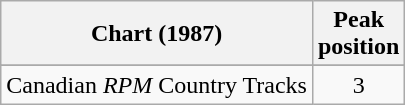<table class="wikitable sortable">
<tr>
<th align="left">Chart (1987)</th>
<th align="center">Peak<br>position</th>
</tr>
<tr>
</tr>
<tr>
<td align="left">Canadian <em>RPM</em> Country Tracks</td>
<td align="center">3</td>
</tr>
</table>
